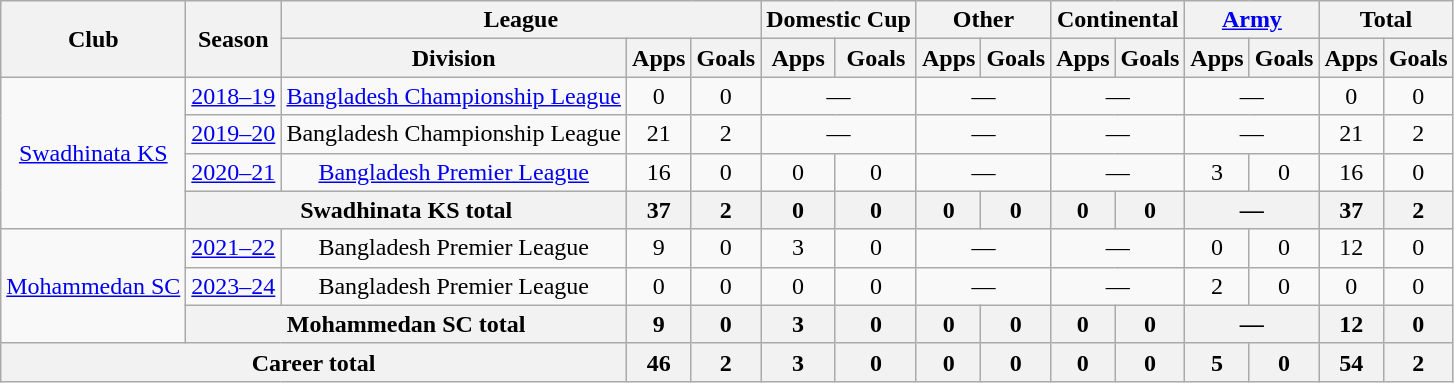<table class="wikitable" style="text-align:center">
<tr>
<th rowspan="2">Club</th>
<th rowspan="2">Season</th>
<th colspan="3">League</th>
<th colspan="2">Domestic Cup</th>
<th colspan="2">Other</th>
<th colspan="2">Continental</th>
<th colspan="2"><a href='#'>Army</a></th>
<th colspan="2">Total</th>
</tr>
<tr>
<th>Division</th>
<th>Apps</th>
<th>Goals</th>
<th>Apps</th>
<th>Goals</th>
<th>Apps</th>
<th>Goals</th>
<th>Apps</th>
<th>Goals</th>
<th>Apps</th>
<th>Goals</th>
<th>Apps</th>
<th>Goals</th>
</tr>
<tr>
<td rowspan=4><a href='#'>Swadhinata KS</a></td>
<td><a href='#'>2018–19</a></td>
<td><a href='#'>Bangladesh Championship League</a></td>
<td>0</td>
<td>0</td>
<td colspan="2">—</td>
<td colspan="2">—</td>
<td colspan="2">—</td>
<td colspan="2">—</td>
<td>0</td>
<td>0</td>
</tr>
<tr>
<td><a href='#'>2019–20</a></td>
<td>Bangladesh Championship League</td>
<td>21</td>
<td>2</td>
<td colspan="2">—</td>
<td colspan="2">—</td>
<td colspan="2">—</td>
<td colspan="2">—</td>
<td>21</td>
<td>2</td>
</tr>
<tr>
<td><a href='#'>2020–21</a></td>
<td><a href='#'>Bangladesh Premier League</a></td>
<td>16</td>
<td>0</td>
<td>0</td>
<td>0</td>
<td colspan="2">—</td>
<td colspan="2">—</td>
<td>3</td>
<td>0</td>
<td>16</td>
<td>0</td>
</tr>
<tr>
<th colspan="2"><strong>Swadhinata KS total</strong></th>
<th>37</th>
<th>2</th>
<th>0</th>
<th>0</th>
<th>0</th>
<th>0</th>
<th>0</th>
<th>0</th>
<th colspan="2">—</th>
<th>37</th>
<th>2</th>
</tr>
<tr>
<td rowspan=3><a href='#'>Mohammedan SC</a></td>
<td><a href='#'>2021–22</a></td>
<td>Bangladesh Premier League</td>
<td>9</td>
<td>0</td>
<td>3</td>
<td>0</td>
<td colspan="2">—</td>
<td colspan="2">—</td>
<td>0</td>
<td>0</td>
<td>12</td>
<td>0</td>
</tr>
<tr>
<td><a href='#'>2023–24</a></td>
<td>Bangladesh Premier League</td>
<td>0</td>
<td>0</td>
<td>0</td>
<td>0</td>
<td colspan="2">—</td>
<td colspan="2">—</td>
<td>2</td>
<td>0</td>
<td>0</td>
<td>0</td>
</tr>
<tr>
<th colspan="2"><strong>Mohammedan SC total</strong></th>
<th>9</th>
<th>0</th>
<th>3</th>
<th>0</th>
<th>0</th>
<th>0</th>
<th>0</th>
<th>0</th>
<th colspan="2">—</th>
<th>12</th>
<th>0</th>
</tr>
<tr>
<th colspan="3">Career total</th>
<th>46</th>
<th>2</th>
<th>3</th>
<th>0</th>
<th>0</th>
<th>0</th>
<th>0</th>
<th>0</th>
<th>5</th>
<th>0</th>
<th>54</th>
<th>2</th>
</tr>
</table>
